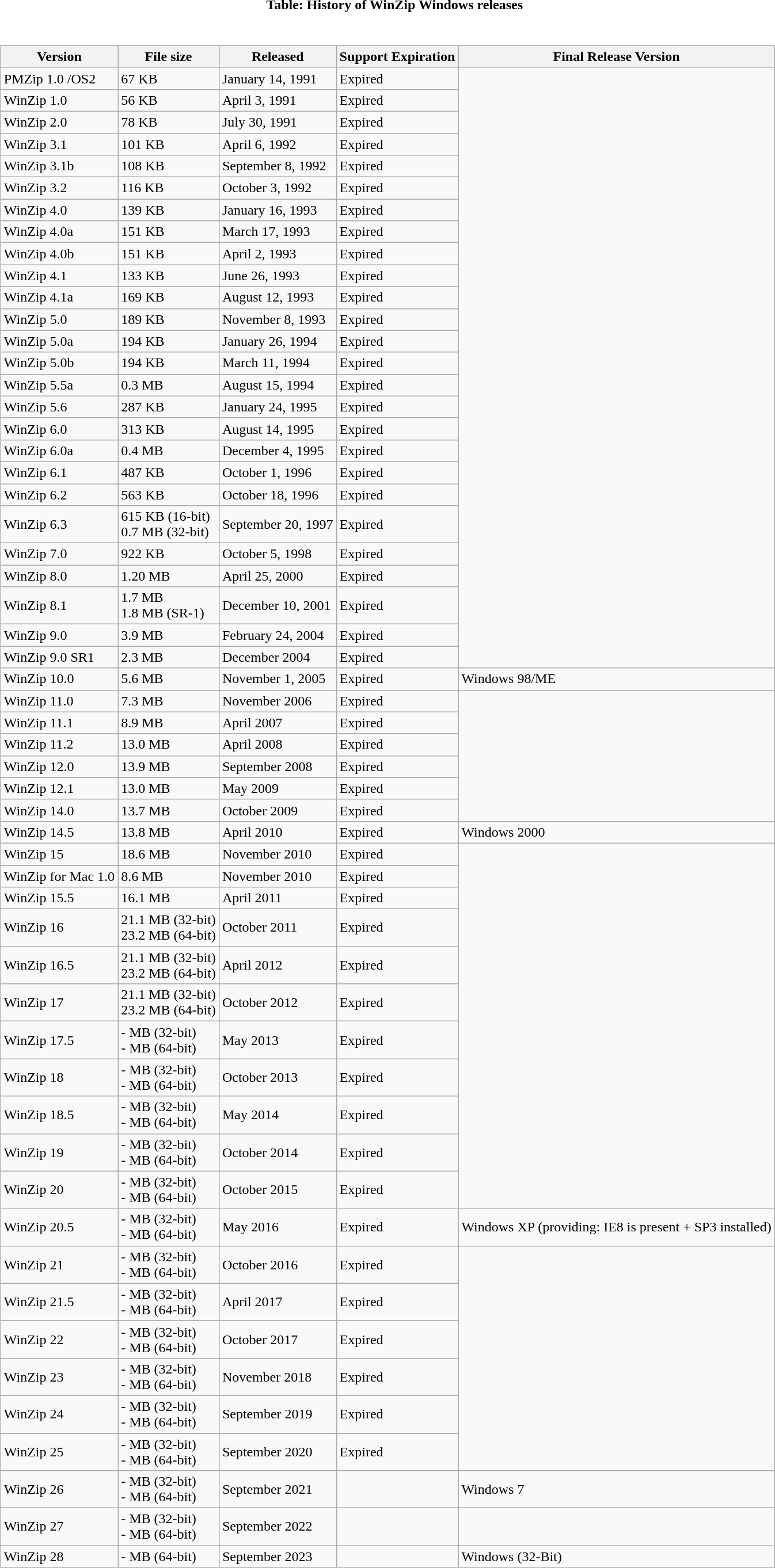<table class="collapsible collapsed">
<tr>
<th>Table: History of WinZip Windows releases</th>
</tr>
<tr>
<td><br><table class="wikitable">
<tr>
<th>Version</th>
<th>File size</th>
<th>Released</th>
<th>Support Expiration</th>
<th>Final Release Version <br></th>
</tr>
<tr>
<td>PMZip 1.0 /OS2</td>
<td>67 KB</td>
<td>January 14, 1991</td>
<td>Expired</td>
</tr>
<tr>
<td>WinZip 1.0</td>
<td>56 KB</td>
<td>April 3, 1991</td>
<td>Expired</td>
</tr>
<tr>
<td>WinZip 2.0</td>
<td>78 KB</td>
<td>July 30, 1991</td>
<td>Expired</td>
</tr>
<tr>
<td>WinZip 3.1</td>
<td>101 KB</td>
<td>April 6, 1992</td>
<td>Expired</td>
</tr>
<tr>
<td>WinZip 3.1b</td>
<td>108 KB</td>
<td>September 8, 1992</td>
<td>Expired</td>
</tr>
<tr>
<td>WinZip 3.2</td>
<td>116 KB</td>
<td>October 3, 1992</td>
<td>Expired</td>
</tr>
<tr>
<td>WinZip 4.0</td>
<td>139 KB</td>
<td>January 16, 1993</td>
<td>Expired</td>
</tr>
<tr>
<td>WinZip 4.0a</td>
<td>151 KB</td>
<td>March 17, 1993</td>
<td>Expired</td>
</tr>
<tr>
<td>WinZip 4.0b</td>
<td>151 KB</td>
<td>April 2, 1993</td>
<td>Expired</td>
</tr>
<tr>
<td>WinZip 4.1</td>
<td>133 KB</td>
<td>June 26, 1993</td>
<td>Expired</td>
</tr>
<tr>
<td>WinZip 4.1a</td>
<td>169 KB</td>
<td>August 12, 1993</td>
<td>Expired</td>
</tr>
<tr>
<td>WinZip 5.0</td>
<td>189 KB</td>
<td>November 8, 1993</td>
<td>Expired</td>
</tr>
<tr>
<td>WinZip 5.0a</td>
<td>194 KB</td>
<td>January 26, 1994</td>
<td>Expired</td>
</tr>
<tr>
<td>WinZip 5.0b</td>
<td>194 KB</td>
<td>March 11, 1994</td>
<td>Expired</td>
</tr>
<tr>
<td>WinZip 5.5a</td>
<td>0.3 MB</td>
<td>August 15, 1994</td>
<td>Expired</td>
</tr>
<tr>
<td>WinZip 5.6</td>
<td>287 KB</td>
<td>January 24, 1995</td>
<td>Expired</td>
</tr>
<tr>
<td>WinZip 6.0</td>
<td>313 KB</td>
<td>August 14, 1995</td>
<td>Expired</td>
</tr>
<tr>
<td>WinZip 6.0a</td>
<td>0.4 MB</td>
<td>December 4, 1995</td>
<td>Expired</td>
</tr>
<tr>
<td>WinZip 6.1</td>
<td>487 KB</td>
<td>October 1, 1996</td>
<td>Expired</td>
</tr>
<tr>
<td>WinZip 6.2</td>
<td>563 KB</td>
<td>October 18, 1996</td>
<td>Expired</td>
</tr>
<tr>
<td>WinZip 6.3</td>
<td>615 KB (16-bit)<br>0.7 MB (32-bit)</td>
<td>September 20, 1997</td>
<td>Expired</td>
</tr>
<tr>
<td>WinZip 7.0</td>
<td>922 KB</td>
<td>October 5, 1998</td>
<td>Expired</td>
</tr>
<tr>
<td>WinZip 8.0</td>
<td>1.20 MB</td>
<td>April 25, 2000</td>
<td>Expired</td>
</tr>
<tr>
<td>WinZip 8.1</td>
<td>1.7 MB<br>1.8 MB (SR-1)</td>
<td>December 10, 2001</td>
<td>Expired</td>
</tr>
<tr>
<td>WinZip 9.0</td>
<td>3.9 MB</td>
<td>February 24, 2004</td>
<td>Expired</td>
</tr>
<tr>
<td>WinZip 9.0 SR1</td>
<td>2.3 MB</td>
<td>December 2004</td>
<td>Expired</td>
</tr>
<tr>
<td>WinZip 10.0</td>
<td>5.6 MB</td>
<td>November 1, 2005</td>
<td>Expired</td>
<td>Windows 98/ME</td>
</tr>
<tr>
<td>WinZip 11.0</td>
<td>7.3 MB</td>
<td>November 2006</td>
<td>Expired</td>
</tr>
<tr>
<td>WinZip 11.1</td>
<td>8.9 MB</td>
<td>April 2007</td>
<td>Expired</td>
</tr>
<tr>
<td>WinZip 11.2</td>
<td>13.0 MB</td>
<td>April 2008</td>
<td>Expired</td>
</tr>
<tr>
<td>WinZip 12.0</td>
<td>13.9 MB</td>
<td>September 2008</td>
<td>Expired</td>
</tr>
<tr>
<td>WinZip 12.1</td>
<td>13.0 MB</td>
<td>May 2009</td>
<td>Expired</td>
</tr>
<tr>
<td>WinZip 14.0</td>
<td>13.7 MB</td>
<td>October 2009</td>
<td>Expired</td>
</tr>
<tr>
<td>WinZip 14.5</td>
<td>13.8 MB</td>
<td>April 2010</td>
<td>Expired</td>
<td>Windows 2000</td>
</tr>
<tr>
<td>WinZip 15</td>
<td>18.6 MB</td>
<td>November 2010</td>
<td>Expired</td>
</tr>
<tr>
<td>WinZip for Mac 1.0</td>
<td>8.6 MB</td>
<td>November 2010</td>
<td>Expired</td>
</tr>
<tr>
<td>WinZip 15.5</td>
<td>16.1 MB</td>
<td>April 2011</td>
<td>Expired</td>
</tr>
<tr>
<td>WinZip 16</td>
<td>21.1 MB (32-bit) <br> 23.2 MB (64-bit)</td>
<td>October 2011</td>
<td>Expired</td>
</tr>
<tr>
<td>WinZip 16.5</td>
<td>21.1 MB (32-bit) <br> 23.2 MB (64-bit)</td>
<td>April 2012</td>
<td>Expired</td>
</tr>
<tr>
<td>WinZip 17</td>
<td>21.1 MB (32-bit) <br> 23.2 MB (64-bit)</td>
<td>October 2012</td>
<td>Expired</td>
</tr>
<tr>
<td>WinZip 17.5</td>
<td>- MB (32-bit) <br> - MB (64-bit)</td>
<td>May 2013</td>
<td>Expired</td>
</tr>
<tr>
<td>WinZip 18</td>
<td>- MB (32-bit) <br> - MB (64-bit)</td>
<td>October 2013</td>
<td>Expired</td>
</tr>
<tr>
<td>WinZip 18.5</td>
<td>- MB (32-bit) <br> - MB (64-bit)</td>
<td>May 2014</td>
<td>Expired</td>
</tr>
<tr>
<td>WinZip 19</td>
<td>- MB (32-bit) <br> - MB (64-bit)</td>
<td>October 2014</td>
<td>Expired</td>
</tr>
<tr>
<td>WinZip 20</td>
<td>- MB (32-bit) <br> - MB (64-bit)</td>
<td>October 2015</td>
<td>Expired</td>
</tr>
<tr>
<td>WinZip 20.5</td>
<td>- MB (32-bit) <br> - MB (64-bit)</td>
<td>May 2016</td>
<td>Expired</td>
<td>Windows XP (providing: IE8 is present + SP3 installed)</td>
</tr>
<tr>
<td>WinZip 21</td>
<td>- MB (32-bit) <br> - MB (64-bit)</td>
<td>October 2016</td>
<td>Expired</td>
</tr>
<tr>
<td>WinZip 21.5</td>
<td>- MB (32-bit) <br> - MB (64-bit)</td>
<td>April 2017</td>
<td>Expired</td>
</tr>
<tr>
<td>WinZip 22</td>
<td>- MB (32-bit) <br> - MB (64-bit)</td>
<td>October 2017</td>
<td>Expired</td>
</tr>
<tr>
<td>WinZip 23</td>
<td>- MB (32-bit) <br> - MB (64-bit)</td>
<td>November 2018</td>
<td>Expired</td>
</tr>
<tr>
<td>WinZip 24</td>
<td>- MB (32-bit) <br> - MB (64-bit)</td>
<td>September 2019</td>
<td>Expired</td>
</tr>
<tr>
<td>WinZip 25</td>
<td>- MB (32-bit) <br> - MB (64-bit)</td>
<td>September 2020</td>
<td>Expired</td>
</tr>
<tr>
<td>WinZip 26</td>
<td>- MB (32-bit) <br> - MB (64-bit)</td>
<td>September 2021</td>
<td></td>
<td>Windows 7</td>
</tr>
<tr>
<td>WinZip 27</td>
<td>- MB (32-bit) <br> - MB (64-bit)</td>
<td>September 2022</td>
<td></td>
</tr>
<tr>
<td>WinZip 28</td>
<td>- MB (64-bit)</td>
<td>September 2023</td>
<td></td>
<td>Windows (32-Bit)</td>
</tr>
</table>
</td>
</tr>
</table>
